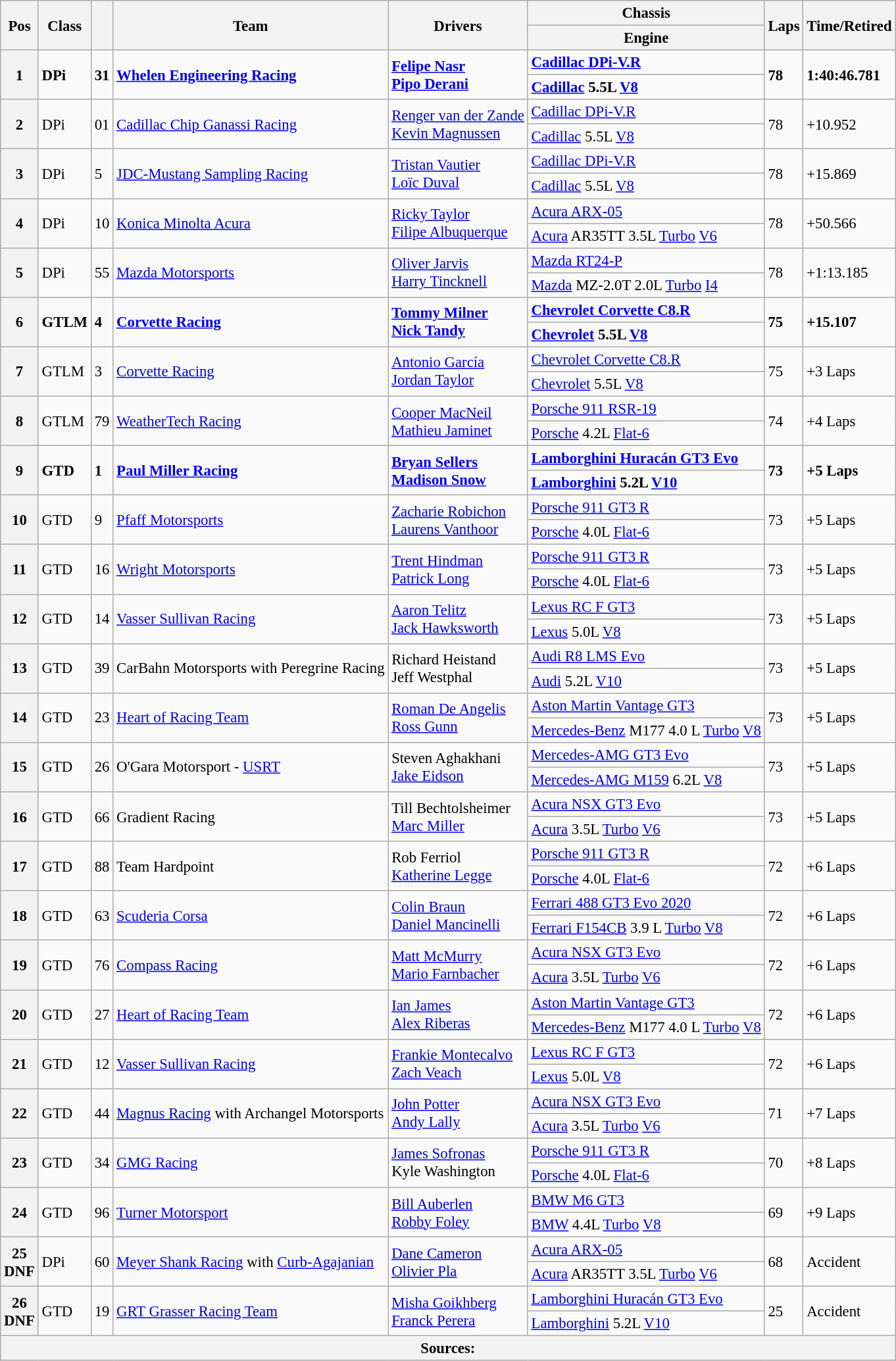<table class="wikitable" style="font-size: 95%;">
<tr>
<th rowspan="2">Pos</th>
<th rowspan="2">Class</th>
<th rowspan="2"></th>
<th rowspan="2">Team</th>
<th rowspan="2">Drivers</th>
<th>Chassis</th>
<th rowspan="2">Laps</th>
<th rowspan="2">Time/Retired</th>
</tr>
<tr>
<th>Engine</th>
</tr>
<tr style="font-weight:bold">
<th rowspan="2">1</th>
<td rowspan="2">DPi</td>
<td rowspan="2">31</td>
<td rowspan="2"> <a href='#'>Whelen Engineering Racing</a></td>
<td rowspan="2"> <a href='#'>Felipe Nasr</a><br> <a href='#'>Pipo Derani</a></td>
<td><a href='#'>Cadillac DPi-V.R</a></td>
<td rowspan="2">78</td>
<td rowspan="2">1:40:46.781</td>
</tr>
<tr style="font-weight:bold">
<td><a href='#'>Cadillac</a> 5.5L <a href='#'>V8</a></td>
</tr>
<tr>
<th rowspan="2">2</th>
<td rowspan="2">DPi</td>
<td rowspan="2">01</td>
<td rowspan="2"> <a href='#'>Cadillac Chip Ganassi Racing</a></td>
<td rowspan="2"> <a href='#'>Renger van der Zande</a><br> <a href='#'>Kevin Magnussen</a></td>
<td><a href='#'>Cadillac DPi-V.R</a></td>
<td rowspan="2">78</td>
<td rowspan="2">+10.952</td>
</tr>
<tr>
<td><a href='#'>Cadillac</a> 5.5L <a href='#'>V8</a></td>
</tr>
<tr>
<th rowspan="2">3</th>
<td rowspan="2">DPi</td>
<td rowspan="2">5</td>
<td rowspan="2"> <a href='#'>JDC-Mustang Sampling Racing</a></td>
<td rowspan="2"> <a href='#'>Tristan Vautier</a><br> <a href='#'>Loïc Duval</a></td>
<td><a href='#'>Cadillac DPi-V.R</a></td>
<td rowspan="2">78</td>
<td rowspan="2">+15.869</td>
</tr>
<tr>
<td><a href='#'>Cadillac</a> 5.5L <a href='#'>V8</a></td>
</tr>
<tr>
<th rowspan="2">4</th>
<td rowspan="2">DPi</td>
<td rowspan="2">10</td>
<td rowspan="2"> <a href='#'>Konica Minolta Acura</a></td>
<td rowspan="2"> <a href='#'>Ricky Taylor</a><br> <a href='#'>Filipe Albuquerque</a></td>
<td><a href='#'>Acura ARX-05</a></td>
<td rowspan="2">78</td>
<td rowspan="2">+50.566</td>
</tr>
<tr>
<td><a href='#'>Acura</a> AR35TT 3.5L <a href='#'>Turbo</a> <a href='#'>V6</a></td>
</tr>
<tr>
<th rowspan="2">5</th>
<td rowspan="2">DPi</td>
<td rowspan="2">55</td>
<td rowspan="2"> <a href='#'>Mazda Motorsports</a></td>
<td rowspan="2"> <a href='#'>Oliver Jarvis</a><br> <a href='#'>Harry Tincknell</a></td>
<td><a href='#'>Mazda RT24-P</a></td>
<td rowspan="2">78</td>
<td rowspan="2">+1:13.185</td>
</tr>
<tr>
<td><a href='#'>Mazda</a> MZ-2.0T 2.0L <a href='#'>Turbo</a> <a href='#'>I4</a></td>
</tr>
<tr style="font-weight:bold">
<th rowspan="2">6</th>
<td rowspan="2">GTLM</td>
<td rowspan="2">4</td>
<td rowspan="2"> <a href='#'>Corvette Racing</a></td>
<td rowspan="2"> <a href='#'>Tommy Milner</a><br> <a href='#'>Nick Tandy</a></td>
<td><a href='#'>Chevrolet Corvette C8.R</a></td>
<td rowspan="2">75</td>
<td rowspan="2">+15.107</td>
</tr>
<tr style="font-weight:bold">
<td><a href='#'>Chevrolet</a> 5.5L <a href='#'>V8</a></td>
</tr>
<tr>
<th rowspan="2">7</th>
<td rowspan="2">GTLM</td>
<td rowspan="2">3</td>
<td rowspan="2"> <a href='#'>Corvette Racing</a></td>
<td rowspan="2"> <a href='#'>Antonio García</a><br> <a href='#'>Jordan Taylor</a></td>
<td><a href='#'>Chevrolet Corvette C8.R</a></td>
<td rowspan="2">75</td>
<td rowspan="2">+3 Laps</td>
</tr>
<tr>
<td><a href='#'>Chevrolet</a> 5.5L <a href='#'>V8</a></td>
</tr>
<tr>
<th rowspan="2">8</th>
<td rowspan="2">GTLM</td>
<td rowspan="2">79</td>
<td rowspan="2"> <a href='#'>WeatherTech Racing</a></td>
<td rowspan="2"> <a href='#'>Cooper MacNeil</a><br> <a href='#'>Mathieu Jaminet</a></td>
<td><a href='#'>Porsche 911 RSR-19</a></td>
<td rowspan="2">74</td>
<td rowspan="2">+4 Laps</td>
</tr>
<tr>
<td><a href='#'>Porsche</a> 4.2L <a href='#'>Flat-6</a></td>
</tr>
<tr style="font-weight:bold">
<th rowspan="2">9</th>
<td rowspan="2">GTD</td>
<td rowspan="2">1</td>
<td rowspan="2"> <a href='#'>Paul Miller Racing</a></td>
<td rowspan="2"> <a href='#'>Bryan Sellers</a><br> <a href='#'>Madison Snow</a></td>
<td><a href='#'>Lamborghini Huracán GT3 Evo</a></td>
<td rowspan="2">73</td>
<td rowspan="2">+5 Laps</td>
</tr>
<tr style="font-weight:bold">
<td><a href='#'>Lamborghini</a> 5.2L <a href='#'>V10</a></td>
</tr>
<tr>
<th rowspan="2">10</th>
<td rowspan="2">GTD</td>
<td rowspan="2">9</td>
<td rowspan="2"> <a href='#'>Pfaff Motorsports</a></td>
<td rowspan="2"> <a href='#'>Zacharie Robichon</a><br> <a href='#'>Laurens Vanthoor</a></td>
<td><a href='#'>Porsche 911 GT3 R</a></td>
<td rowspan="2">73</td>
<td rowspan="2">+5 Laps</td>
</tr>
<tr>
<td><a href='#'>Porsche</a> 4.0L <a href='#'>Flat-6</a></td>
</tr>
<tr>
<th rowspan="2">11</th>
<td rowspan="2">GTD</td>
<td rowspan="2">16</td>
<td rowspan="2"> <a href='#'>Wright Motorsports</a></td>
<td rowspan="2"> <a href='#'>Trent Hindman</a><br> <a href='#'>Patrick Long</a></td>
<td><a href='#'>Porsche 911 GT3 R</a></td>
<td rowspan="2">73</td>
<td rowspan="2">+5 Laps</td>
</tr>
<tr>
<td><a href='#'>Porsche</a> 4.0L <a href='#'>Flat-6</a></td>
</tr>
<tr>
<th rowspan="2">12</th>
<td rowspan="2">GTD</td>
<td rowspan="2">14</td>
<td rowspan="2"> <a href='#'>Vasser Sullivan Racing</a></td>
<td rowspan="2"> <a href='#'>Aaron Telitz</a><br> <a href='#'>Jack Hawksworth</a></td>
<td><a href='#'>Lexus RC F GT3</a></td>
<td rowspan="2">73</td>
<td rowspan="2">+5 Laps</td>
</tr>
<tr>
<td><a href='#'>Lexus</a> 5.0L <a href='#'>V8</a></td>
</tr>
<tr>
<th rowspan="2">13</th>
<td rowspan="2">GTD</td>
<td rowspan="2">39</td>
<td rowspan="2"> CarBahn Motorsports with Peregrine Racing</td>
<td rowspan="2"> Richard Heistand<br> Jeff Westphal</td>
<td><a href='#'>Audi R8 LMS Evo</a></td>
<td rowspan="2">73</td>
<td rowspan="2">+5 Laps</td>
</tr>
<tr>
<td><a href='#'>Audi</a> 5.2L <a href='#'>V10</a></td>
</tr>
<tr>
<th rowspan="2">14</th>
<td rowspan="2">GTD</td>
<td rowspan="2">23</td>
<td rowspan="2"> <a href='#'>Heart of Racing Team</a></td>
<td rowspan="2"> <a href='#'>Roman De Angelis</a><br> <a href='#'>Ross Gunn</a></td>
<td><a href='#'>Aston Martin Vantage GT3</a></td>
<td rowspan="2">73</td>
<td rowspan="2">+5 Laps</td>
</tr>
<tr>
<td><a href='#'>Mercedes-Benz</a> M177 4.0 L <a href='#'>Turbo</a> <a href='#'>V8</a></td>
</tr>
<tr>
<th rowspan="2">15</th>
<td rowspan="2">GTD</td>
<td rowspan="2">26</td>
<td rowspan="2"> O'Gara Motorsport - <a href='#'>USRT</a></td>
<td rowspan="2"> Steven Aghakhani<br>  <a href='#'>Jake Eidson</a></td>
<td><a href='#'>Mercedes-AMG GT3 Evo</a></td>
<td rowspan="2">73</td>
<td rowspan="2">+5 Laps</td>
</tr>
<tr>
<td><a href='#'>Mercedes-AMG M159</a> 6.2L <a href='#'>V8</a></td>
</tr>
<tr>
<th rowspan="2">16</th>
<td rowspan="2">GTD</td>
<td rowspan="2">66</td>
<td rowspan="2"> Gradient Racing</td>
<td rowspan="2"> Till Bechtolsheimer<br> <a href='#'>Marc Miller</a></td>
<td><a href='#'>Acura NSX GT3 Evo</a></td>
<td rowspan="2">73</td>
<td rowspan="2">+5 Laps</td>
</tr>
<tr>
<td><a href='#'>Acura</a> 3.5L <a href='#'>Turbo</a> <a href='#'>V6</a></td>
</tr>
<tr>
<th rowspan="2">17</th>
<td rowspan="2">GTD</td>
<td rowspan="2">88</td>
<td rowspan="2"> Team Hardpoint</td>
<td rowspan="2"> Rob Ferriol<br> <a href='#'>Katherine Legge</a></td>
<td><a href='#'>Porsche 911 GT3 R</a></td>
<td rowspan="2">72</td>
<td rowspan="2">+6 Laps</td>
</tr>
<tr>
<td><a href='#'>Porsche</a> 4.0L <a href='#'>Flat-6</a></td>
</tr>
<tr>
<th rowspan="2">18</th>
<td rowspan="2">GTD</td>
<td rowspan="2">63</td>
<td rowspan="2"> <a href='#'>Scuderia Corsa</a></td>
<td rowspan="2"> <a href='#'>Colin Braun</a><br> <a href='#'>Daniel Mancinelli</a></td>
<td><a href='#'>Ferrari 488 GT3 Evo 2020</a></td>
<td rowspan="2">72</td>
<td rowspan="2">+6 Laps</td>
</tr>
<tr>
<td><a href='#'>Ferrari F154CB</a> 3.9 L <a href='#'>Turbo</a> <a href='#'>V8</a></td>
</tr>
<tr>
<th rowspan="2">19</th>
<td rowspan="2">GTD</td>
<td rowspan="2">76</td>
<td rowspan="2"> <a href='#'>Compass Racing</a></td>
<td rowspan="2"> <a href='#'>Matt McMurry</a><br> <a href='#'>Mario Farnbacher</a></td>
<td><a href='#'>Acura NSX GT3 Evo</a></td>
<td rowspan="2">72</td>
<td rowspan="2">+6 Laps</td>
</tr>
<tr>
<td><a href='#'>Acura</a> 3.5L <a href='#'>Turbo</a> <a href='#'>V6</a></td>
</tr>
<tr>
<th rowspan="2">20</th>
<td rowspan="2">GTD</td>
<td rowspan="2">27</td>
<td rowspan="2"> <a href='#'>Heart of Racing Team</a></td>
<td rowspan="2"> <a href='#'>Ian James</a><br> <a href='#'>Alex Riberas</a></td>
<td><a href='#'>Aston Martin Vantage GT3</a></td>
<td rowspan="2">72</td>
<td rowspan="2">+6 Laps</td>
</tr>
<tr>
<td><a href='#'>Mercedes-Benz</a> M177 4.0 L <a href='#'>Turbo</a> <a href='#'>V8</a></td>
</tr>
<tr>
<th rowspan="2">21</th>
<td rowspan="2">GTD</td>
<td rowspan="2">12</td>
<td rowspan="2"> <a href='#'>Vasser Sullivan Racing</a></td>
<td rowspan="2"> <a href='#'>Frankie Montecalvo</a><br> <a href='#'>Zach Veach</a></td>
<td><a href='#'>Lexus RC F GT3</a></td>
<td rowspan="2">72</td>
<td rowspan="2">+6 Laps</td>
</tr>
<tr>
<td><a href='#'>Lexus</a> 5.0L <a href='#'>V8</a></td>
</tr>
<tr>
<th rowspan="2">22</th>
<td rowspan="2">GTD</td>
<td rowspan="2">44</td>
<td rowspan="2"> <a href='#'>Magnus Racing</a> with Archangel Motorsports</td>
<td rowspan="2"> <a href='#'>John Potter</a><br> <a href='#'>Andy Lally</a></td>
<td><a href='#'>Acura NSX GT3 Evo</a></td>
<td rowspan="2">71</td>
<td rowspan="2">+7 Laps</td>
</tr>
<tr>
<td><a href='#'>Acura</a> 3.5L <a href='#'>Turbo</a> <a href='#'>V6</a></td>
</tr>
<tr>
<th rowspan="2">23</th>
<td rowspan="2">GTD</td>
<td rowspan="2">34</td>
<td rowspan="2"> <a href='#'>GMG Racing</a></td>
<td rowspan="2"> <a href='#'>James Sofronas</a><br> Kyle Washington</td>
<td><a href='#'>Porsche 911 GT3 R</a></td>
<td rowspan="2">70</td>
<td rowspan="2">+8 Laps</td>
</tr>
<tr>
<td><a href='#'>Porsche</a> 4.0L <a href='#'>Flat-6</a></td>
</tr>
<tr>
<th rowspan="2">24</th>
<td rowspan="2">GTD</td>
<td rowspan="2">96</td>
<td rowspan="2"> <a href='#'>Turner Motorsport</a></td>
<td rowspan="2"> <a href='#'>Bill Auberlen</a><br> <a href='#'>Robby Foley</a></td>
<td><a href='#'>BMW M6 GT3</a></td>
<td rowspan="2">69</td>
<td rowspan="2">+9 Laps</td>
</tr>
<tr>
<td><a href='#'>BMW</a> 4.4L <a href='#'>Turbo</a> <a href='#'>V8</a></td>
</tr>
<tr>
<th rowspan="2">25<br>DNF</th>
<td rowspan="2">DPi</td>
<td rowspan="2">60</td>
<td rowspan="2"> <a href='#'>Meyer Shank Racing</a> with <a href='#'>Curb-Agajanian</a></td>
<td rowspan="2"> <a href='#'>Dane Cameron</a><br> <a href='#'>Olivier Pla</a></td>
<td><a href='#'>Acura ARX-05</a></td>
<td rowspan="2">68</td>
<td rowspan="2">Accident</td>
</tr>
<tr>
<td><a href='#'>Acura</a> AR35TT 3.5L <a href='#'>Turbo</a> <a href='#'>V6</a></td>
</tr>
<tr>
<th rowspan="2">26<br>DNF</th>
<td rowspan="2">GTD</td>
<td rowspan="2">19</td>
<td rowspan="2"> <a href='#'>GRT Grasser Racing Team</a></td>
<td rowspan="2"> <a href='#'>Misha Goikhberg</a><br> <a href='#'>Franck Perera</a></td>
<td><a href='#'>Lamborghini Huracán GT3 Evo</a></td>
<td rowspan="2">25</td>
<td rowspan="2">Accident</td>
</tr>
<tr>
<td><a href='#'>Lamborghini</a> 5.2L <a href='#'>V10</a></td>
</tr>
<tr>
<th colspan="8" align="center">Sources:</th>
</tr>
</table>
